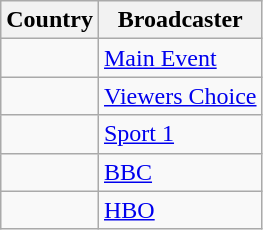<table class="wikitable">
<tr>
<th align=center>Country</th>
<th align=center>Broadcaster</th>
</tr>
<tr>
<td></td>
<td><a href='#'>Main Event</a></td>
</tr>
<tr>
<td></td>
<td><a href='#'>Viewers Choice</a></td>
</tr>
<tr>
<td></td>
<td><a href='#'>Sport 1</a></td>
</tr>
<tr>
<td></td>
<td><a href='#'>BBC</a></td>
</tr>
<tr>
<td></td>
<td><a href='#'>HBO</a></td>
</tr>
</table>
